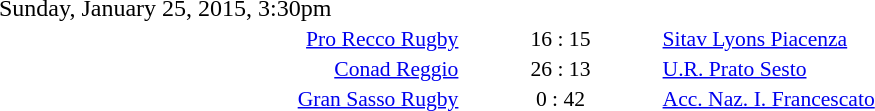<table style="width:70%;" cellspacing="1">
<tr>
<th width=35%></th>
<th width=15%></th>
<th></th>
</tr>
<tr>
<td>Sunday, January 25, 2015, 3:30pm</td>
</tr>
<tr style=font-size:90%>
<td align=right><a href='#'>Pro Recco Rugby</a></td>
<td align=center>16 : 15</td>
<td><a href='#'>Sitav Lyons Piacenza</a></td>
</tr>
<tr style=font-size:90%>
<td align=right><a href='#'>Conad Reggio</a></td>
<td align=center>26 : 13</td>
<td><a href='#'>U.R. Prato Sesto</a></td>
</tr>
<tr style=font-size:90%>
<td align=right><a href='#'>Gran Sasso Rugby</a></td>
<td align=center>0 : 42</td>
<td><a href='#'>Acc. Naz. I. Francescato</a></td>
</tr>
</table>
